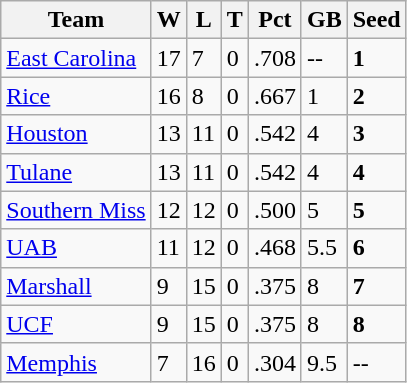<table class="wikitable sortable">
<tr>
<th>Team</th>
<th>W</th>
<th>L</th>
<th>T</th>
<th>Pct</th>
<th>GB</th>
<th>Seed</th>
</tr>
<tr>
<td><a href='#'>East Carolina</a></td>
<td>17</td>
<td>7</td>
<td>0</td>
<td>.708</td>
<td>--</td>
<td><strong>1</strong></td>
</tr>
<tr>
<td><a href='#'>Rice</a></td>
<td>16</td>
<td>8</td>
<td>0</td>
<td>.667</td>
<td>1</td>
<td><strong>2</strong></td>
</tr>
<tr>
<td><a href='#'>Houston</a></td>
<td>13</td>
<td>11</td>
<td>0</td>
<td>.542</td>
<td>4</td>
<td><strong>3</strong></td>
</tr>
<tr>
<td><a href='#'>Tulane</a></td>
<td>13</td>
<td>11</td>
<td>0</td>
<td>.542</td>
<td>4</td>
<td><strong>4</strong></td>
</tr>
<tr>
<td><a href='#'>Southern Miss</a></td>
<td>12</td>
<td>12</td>
<td>0</td>
<td>.500</td>
<td>5</td>
<td><strong>5</strong></td>
</tr>
<tr>
<td><a href='#'>UAB</a></td>
<td>11</td>
<td>12</td>
<td>0</td>
<td>.468</td>
<td>5.5</td>
<td><strong>6</strong></td>
</tr>
<tr>
<td><a href='#'>Marshall</a></td>
<td>9</td>
<td>15</td>
<td>0</td>
<td>.375</td>
<td>8</td>
<td><strong>7</strong></td>
</tr>
<tr>
<td><a href='#'>UCF</a></td>
<td>9</td>
<td>15</td>
<td>0</td>
<td>.375</td>
<td>8</td>
<td><strong>8</strong></td>
</tr>
<tr>
<td><a href='#'>Memphis</a></td>
<td>7</td>
<td>16</td>
<td>0</td>
<td>.304</td>
<td>9.5</td>
<td>--</td>
</tr>
</table>
